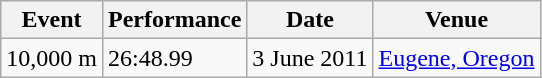<table class="wikitable">
<tr>
<th>Event</th>
<th>Performance</th>
<th>Date</th>
<th>Venue</th>
</tr>
<tr>
<td>10,000 m</td>
<td>26:48.99</td>
<td>3 June 2011</td>
<td><a href='#'>Eugene, Oregon</a></td>
</tr>
</table>
